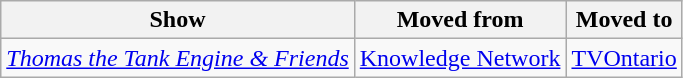<table class="wikitable">
<tr ">
<th>Show</th>
<th>Moved from</th>
<th>Moved to</th>
</tr>
<tr>
<td><em><a href='#'>Thomas the Tank Engine & Friends</a></em></td>
<td><a href='#'>Knowledge Network</a></td>
<td><a href='#'>TVOntario</a></td>
</tr>
</table>
